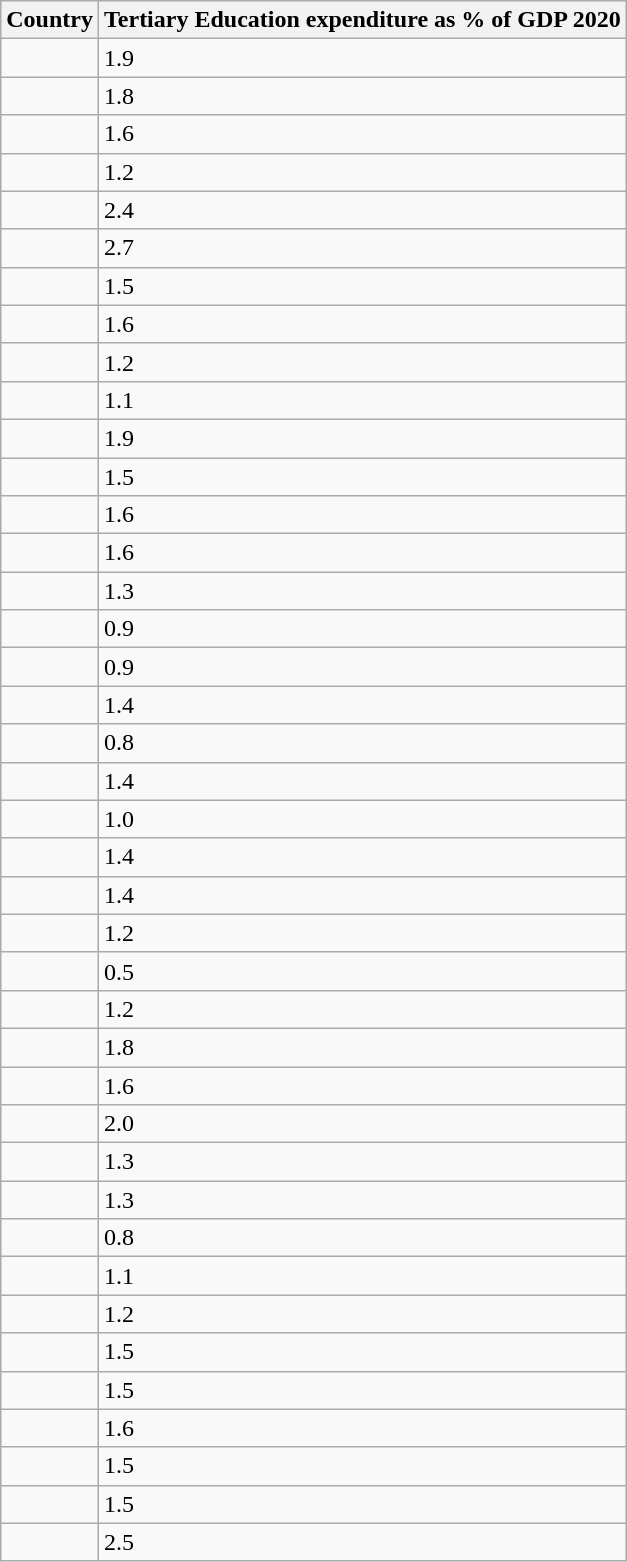<table class="wikitable sortable mw-collapsible mw-collapsed">
<tr>
<th>Country</th>
<th>Tertiary Education expenditure as % of GDP 2020</th>
</tr>
<tr>
<td></td>
<td>1.9</td>
</tr>
<tr>
<td></td>
<td>1.8</td>
</tr>
<tr>
<td></td>
<td>1.6</td>
</tr>
<tr>
<td></td>
<td>1.2</td>
</tr>
<tr>
<td></td>
<td>2.4</td>
</tr>
<tr>
<td></td>
<td>2.7</td>
</tr>
<tr>
<td></td>
<td>1.5</td>
</tr>
<tr>
<td></td>
<td>1.6</td>
</tr>
<tr>
<td></td>
<td>1.2</td>
</tr>
<tr>
<td></td>
<td>1.1</td>
</tr>
<tr>
<td></td>
<td>1.9</td>
</tr>
<tr>
<td></td>
<td>1.5</td>
</tr>
<tr>
<td></td>
<td>1.6</td>
</tr>
<tr>
<td></td>
<td>1.6</td>
</tr>
<tr>
<td></td>
<td>1.3</td>
</tr>
<tr>
<td></td>
<td>0.9</td>
</tr>
<tr>
<td></td>
<td>0.9</td>
</tr>
<tr>
<td></td>
<td>1.4</td>
</tr>
<tr>
<td></td>
<td>0.8</td>
</tr>
<tr>
<td></td>
<td>1.4</td>
</tr>
<tr>
<td></td>
<td>1.0</td>
</tr>
<tr>
<td></td>
<td>1.4</td>
</tr>
<tr>
<td></td>
<td>1.4</td>
</tr>
<tr>
<td></td>
<td>1.2</td>
</tr>
<tr>
<td></td>
<td>0.5</td>
</tr>
<tr>
<td></td>
<td>1.2</td>
</tr>
<tr>
<td></td>
<td>1.8</td>
</tr>
<tr>
<td></td>
<td>1.6</td>
</tr>
<tr>
<td></td>
<td>2.0</td>
</tr>
<tr>
<td></td>
<td>1.3</td>
</tr>
<tr>
<td></td>
<td>1.3</td>
</tr>
<tr>
<td></td>
<td>0.8</td>
</tr>
<tr>
<td></td>
<td>1.1</td>
</tr>
<tr>
<td></td>
<td>1.2</td>
</tr>
<tr>
<td></td>
<td>1.5</td>
</tr>
<tr>
<td></td>
<td>1.5</td>
</tr>
<tr>
<td></td>
<td>1.6</td>
</tr>
<tr>
<td></td>
<td>1.5</td>
</tr>
<tr>
<td></td>
<td>1.5</td>
</tr>
<tr>
<td></td>
<td>2.5</td>
</tr>
</table>
